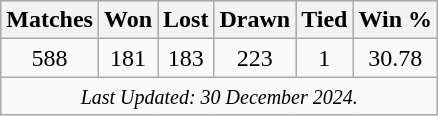<table class="wikitable sortable"  style="text-align:center;">
<tr style="background:#9cf;">
<th scope="col">Matches</th>
<th scope="col">Won</th>
<th scope="col">Lost</th>
<th scope="col">Drawn</th>
<th scope="col">Tied</th>
<th scope="col">Win %</th>
</tr>
<tr>
<td>588</td>
<td>181</td>
<td>183</td>
<td>223</td>
<td>1</td>
<td>30.78</td>
</tr>
<tr>
<td colspan=6><small><em>Last Updated: 30 December 2024.</em></small></td>
</tr>
</table>
